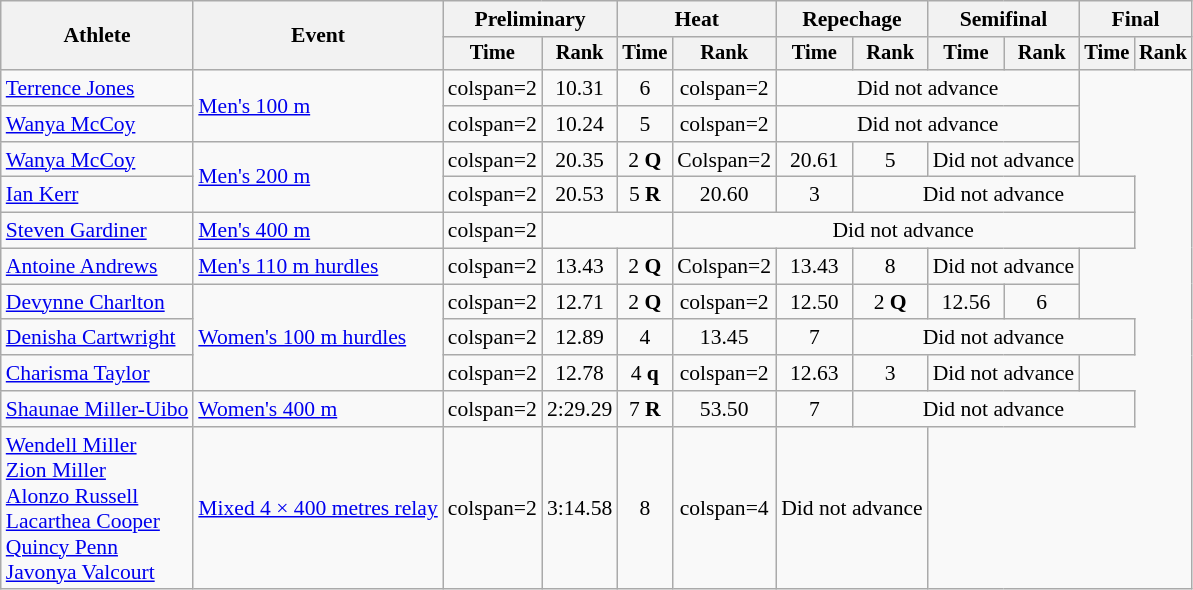<table class="wikitable" style="font-size:90%">
<tr>
<th rowspan=2>Athlete</th>
<th rowspan=2>Event</th>
<th colspan=2>Preliminary</th>
<th colspan=2>Heat</th>
<th colspan=2>Repechage</th>
<th colspan=2>Semifinal</th>
<th colspan=2>Final</th>
</tr>
<tr style=font-size:95%>
<th>Time</th>
<th>Rank</th>
<th>Time</th>
<th>Rank</th>
<th>Time</th>
<th>Rank</th>
<th>Time</th>
<th>Rank</th>
<th>Time</th>
<th>Rank</th>
</tr>
<tr align=center>
<td align=left><a href='#'>Terrence Jones</a></td>
<td rowspan=2 align=left><a href='#'>Men's 100 m</a></td>
<td>colspan=2 </td>
<td>10.31</td>
<td>6</td>
<td>colspan=2 </td>
<td colspan=4>Did not advance</td>
</tr>
<tr align=center>
<td align=left><a href='#'>Wanya McCoy</a></td>
<td>colspan=2 </td>
<td>10.24</td>
<td>5</td>
<td>colspan=2 </td>
<td colspan=4>Did not advance</td>
</tr>
<tr align=center>
<td align=left><a href='#'>Wanya McCoy</a></td>
<td rowspan="2" align="left" rowspan="2"><a href='#'>Men's 200 m</a></td>
<td>colspan=2 </td>
<td>20.35</td>
<td>2 <strong>Q</strong></td>
<td>Colspan=2 </td>
<td>20.61</td>
<td>5</td>
<td colspan=2>Did not advance</td>
</tr>
<tr align=center>
<td align=left><a href='#'>Ian Kerr</a></td>
<td>colspan=2 </td>
<td>20.53</td>
<td>5 <strong>R</strong></td>
<td>20.60</td>
<td>3</td>
<td colspan=4>Did not advance</td>
</tr>
<tr align=center>
<td align=left><a href='#'>Steven Gardiner</a></td>
<td align=left><a href='#'>Men's 400 m</a></td>
<td>colspan=2 </td>
<td Colspan=2></td>
<td colspan=6>Did not advance</td>
</tr>
<tr align=center>
<td align=left><a href='#'>Antoine Andrews</a></td>
<td align=left><a href='#'>Men's 110 m hurdles</a></td>
<td>colspan=2 </td>
<td>13.43</td>
<td>2 <strong>Q</strong></td>
<td>Colspan=2</td>
<td>13.43</td>
<td>8</td>
<td colspan=2>Did not advance</td>
</tr>
<tr align=center>
<td align=left><a href='#'>Devynne Charlton</a></td>
<td rowspan="3" align="left"><a href='#'>Women's 100 m hurdles</a></td>
<td>colspan=2 </td>
<td>12.71</td>
<td>2 <strong>Q</strong></td>
<td>colspan=2</td>
<td>12.50</td>
<td>2 <strong>Q</strong></td>
<td>12.56</td>
<td>6</td>
</tr>
<tr align=center>
<td align=left><a href='#'>Denisha Cartwright</a></td>
<td>colspan=2 </td>
<td>12.89</td>
<td>4</td>
<td>13.45</td>
<td>7</td>
<td colspan=4>Did not advance</td>
</tr>
<tr align=center>
<td align=left><a href='#'>Charisma Taylor</a></td>
<td>colspan=2 </td>
<td>12.78</td>
<td>4 <strong>q</strong></td>
<td>colspan=2</td>
<td>12.63 </td>
<td>3</td>
<td colspan=2>Did not advance</td>
</tr>
<tr align=center>
<td align=left><a href='#'>Shaunae Miller-Uibo</a></td>
<td align=left><a href='#'>Women's 400 m</a></td>
<td>colspan=2 </td>
<td>2:29.29</td>
<td>7 <strong>R</strong></td>
<td>53.50</td>
<td>7</td>
<td colspan=4>Did not advance</td>
</tr>
<tr align=center>
<td align=left><a href='#'>Wendell Miller</a><br><a href='#'>Zion Miller</a><br><a href='#'>Alonzo Russell</a><br><a href='#'>Lacarthea Cooper</a><br><a href='#'>Quincy Penn</a><br><a href='#'>Javonya Valcourt</a></td>
<td align=left><a href='#'>Mixed 4 × 400 metres relay</a></td>
<td>colspan=2 </td>
<td>3:14.58</td>
<td>8</td>
<td>colspan=4 </td>
<td colspan=2>Did not advance</td>
</tr>
</table>
